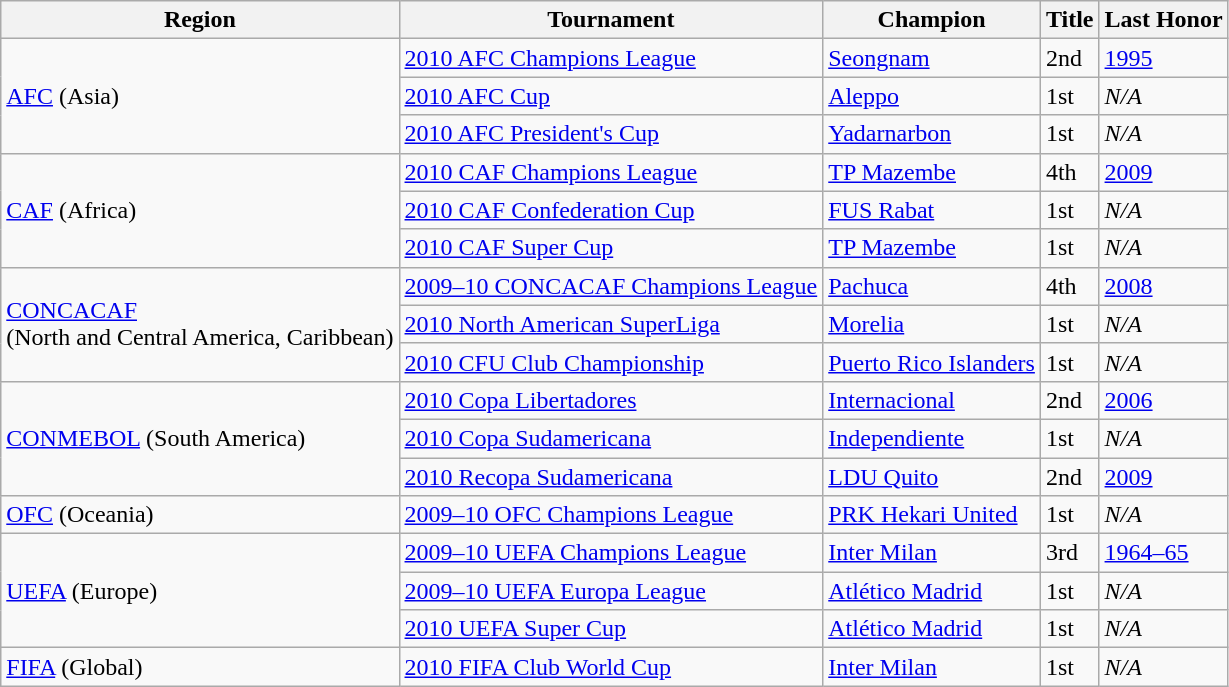<table class="wikitable">
<tr>
<th>Region</th>
<th>Tournament</th>
<th>Champion</th>
<th>Title</th>
<th>Last Honor</th>
</tr>
<tr>
<td rowspan=3><a href='#'>AFC</a> (Asia)</td>
<td><a href='#'>2010 AFC Champions League</a></td>
<td> <a href='#'>Seongnam</a></td>
<td>2nd</td>
<td><a href='#'>1995</a></td>
</tr>
<tr>
<td><a href='#'>2010 AFC Cup</a></td>
<td> <a href='#'>Aleppo</a></td>
<td>1st</td>
<td><em>N/A</em></td>
</tr>
<tr>
<td><a href='#'>2010 AFC President's Cup</a></td>
<td> <a href='#'>Yadarnarbon</a></td>
<td>1st</td>
<td><em>N/A</em></td>
</tr>
<tr>
<td rowspan="3"><a href='#'>CAF</a> (Africa)</td>
<td><a href='#'>2010 CAF Champions League</a></td>
<td> <a href='#'>TP Mazembe</a></td>
<td>4th</td>
<td><a href='#'>2009</a></td>
</tr>
<tr>
<td><a href='#'>2010 CAF Confederation Cup</a></td>
<td> <a href='#'>FUS Rabat</a></td>
<td>1st</td>
<td><em>N/A</em></td>
</tr>
<tr>
<td><a href='#'>2010 CAF Super Cup</a></td>
<td> <a href='#'>TP Mazembe</a></td>
<td>1st</td>
<td><em>N/A</em></td>
</tr>
<tr>
<td rowspan=3><a href='#'>CONCACAF</a><br>(North and Central America, Caribbean)</td>
<td><a href='#'>2009–10 CONCACAF Champions League</a></td>
<td> <a href='#'>Pachuca</a></td>
<td>4th</td>
<td><a href='#'>2008</a></td>
</tr>
<tr>
<td><a href='#'>2010 North American SuperLiga</a></td>
<td> <a href='#'>Morelia</a></td>
<td>1st</td>
<td><em>N/A</em></td>
</tr>
<tr>
<td><a href='#'>2010 CFU Club Championship</a></td>
<td> <a href='#'>Puerto Rico Islanders</a></td>
<td>1st</td>
<td><em>N/A</em></td>
</tr>
<tr>
<td rowspan="3"><a href='#'>CONMEBOL</a> (South America)</td>
<td><a href='#'>2010 Copa Libertadores</a></td>
<td> <a href='#'>Internacional</a></td>
<td>2nd</td>
<td><a href='#'>2006</a></td>
</tr>
<tr>
<td><a href='#'>2010 Copa Sudamericana</a></td>
<td> <a href='#'>Independiente</a></td>
<td>1st</td>
<td><em>N/A</em></td>
</tr>
<tr>
<td><a href='#'>2010 Recopa Sudamericana</a></td>
<td> <a href='#'>LDU Quito</a></td>
<td>2nd</td>
<td><a href='#'>2009</a></td>
</tr>
<tr>
<td><a href='#'>OFC</a> (Oceania)</td>
<td><a href='#'>2009–10 OFC Champions League</a></td>
<td> <a href='#'>PRK Hekari United</a></td>
<td>1st</td>
<td><em>N/A</em></td>
</tr>
<tr>
<td rowspan=3><a href='#'>UEFA</a> (Europe)</td>
<td><a href='#'>2009–10 UEFA Champions League</a></td>
<td> <a href='#'>Inter Milan</a></td>
<td>3rd</td>
<td><a href='#'>1964–65</a></td>
</tr>
<tr>
<td><a href='#'>2009–10 UEFA Europa League</a></td>
<td> <a href='#'>Atlético Madrid</a></td>
<td>1st</td>
<td><em>N/A</em></td>
</tr>
<tr>
<td><a href='#'>2010 UEFA Super Cup</a></td>
<td> <a href='#'>Atlético Madrid</a></td>
<td>1st</td>
<td><em>N/A</em></td>
</tr>
<tr>
<td><a href='#'>FIFA</a> (Global)</td>
<td><a href='#'>2010 FIFA Club World Cup</a></td>
<td> <a href='#'>Inter Milan</a></td>
<td>1st</td>
<td><em>N/A</em></td>
</tr>
</table>
